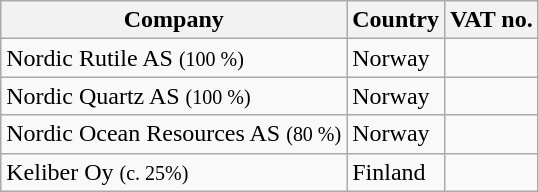<table class="wikitable sortable">
<tr>
<th>Company</th>
<th>Country</th>
<th>VAT no.</th>
</tr>
<tr>
<td>Nordic Rutile AS <small>(100 %)</small></td>
<td>Norway</td>
<td></td>
</tr>
<tr>
<td>Nordic Quartz AS <small>(100 %)</small></td>
<td>Norway</td>
<td></td>
</tr>
<tr>
<td>Nordic Ocean Resources AS <small>(80 %)</small></td>
<td>Norway</td>
<td></td>
</tr>
<tr>
<td>Keliber Oy <small>(c. 25%)</small></td>
<td>Finland</td>
<td></td>
</tr>
</table>
